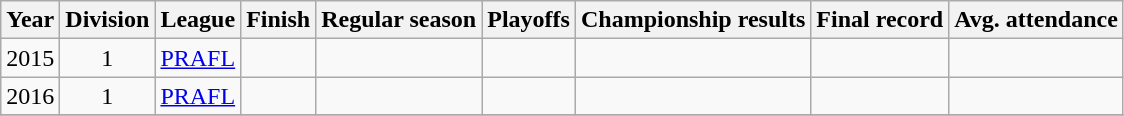<table class="wikitable"  style="text-align: left;">
<tr>
<th>Year</th>
<th>Division</th>
<th>League</th>
<th>Finish</th>
<th>Regular season</th>
<th>Playoffs</th>
<th>Championship results</th>
<th>Final record</th>
<th>Avg. attendance</th>
</tr>
<tr>
<td align=center>2015</td>
<td align=center>1</td>
<td align=center><a href='#'>PRAFL</a></td>
<td align=center></td>
<td align=center></td>
<td align=center></td>
<td></td>
<td align=center></td>
<td align=center></td>
</tr>
<tr>
<td align=center>2016</td>
<td align=center>1</td>
<td align=center><a href='#'>PRAFL</a></td>
<td align=center></td>
<td align=center></td>
<td align=center></td>
<td></td>
<td align=center></td>
<td align=center></td>
</tr>
<tr>
</tr>
</table>
